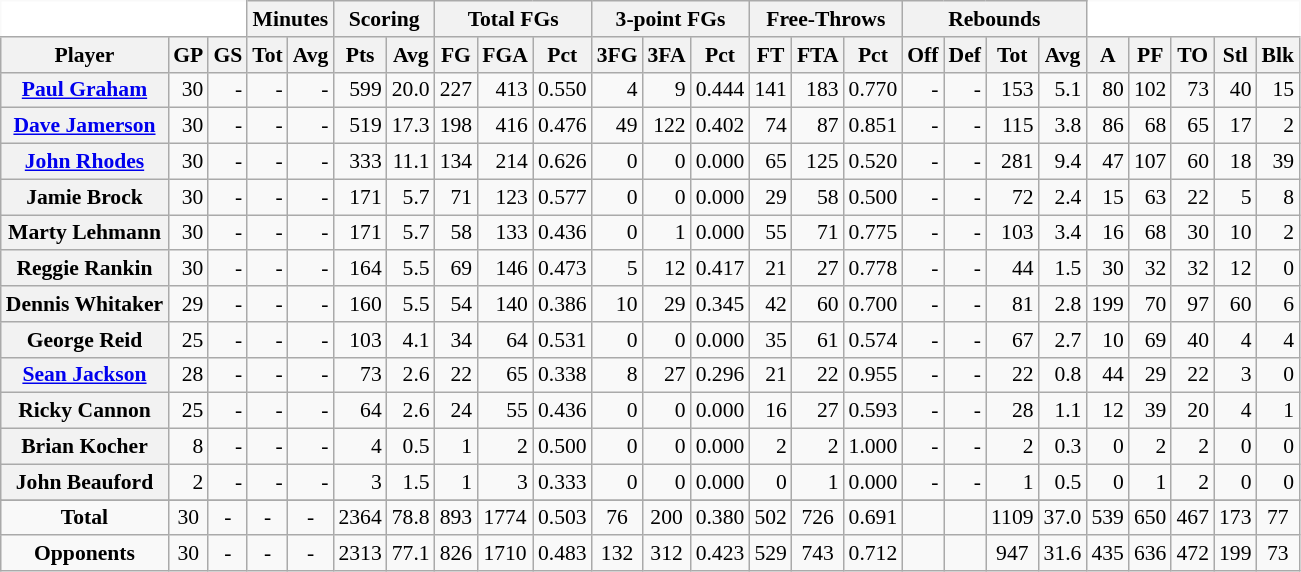<table class="wikitable sortable" border="1" style="font-size:90%;">
<tr>
<th colspan="3" style="border-top-style:hidden; border-left-style:hidden; background: white;"></th>
<th colspan="2" style=>Minutes</th>
<th colspan="2" style=>Scoring</th>
<th colspan="3" style=>Total FGs</th>
<th colspan="3" style=>3-point FGs</th>
<th colspan="3" style=>Free-Throws</th>
<th colspan="4" style=>Rebounds</th>
<th colspan="5" style="border-top-style:hidden; border-right-style:hidden; background: white;"></th>
</tr>
<tr>
<th scope="col" style=>Player</th>
<th scope="col" style=>GP</th>
<th scope="col" style=>GS</th>
<th scope="col" style=>Tot</th>
<th scope="col" style=>Avg</th>
<th scope="col" style=>Pts</th>
<th scope="col" style=>Avg</th>
<th scope="col" style=>FG</th>
<th scope="col" style=>FGA</th>
<th scope="col" style=>Pct</th>
<th scope="col" style=>3FG</th>
<th scope="col" style=>3FA</th>
<th scope="col" style=>Pct</th>
<th scope="col" style=>FT</th>
<th scope="col" style=>FTA</th>
<th scope="col" style=>Pct</th>
<th scope="col" style=>Off</th>
<th scope="col" style=>Def</th>
<th scope="col" style=>Tot</th>
<th scope="col" style=>Avg</th>
<th scope="col" style=>A</th>
<th scope="col" style=>PF</th>
<th scope="col" style=>TO</th>
<th scope="col" style=>Stl</th>
<th scope="col" style=>Blk</th>
</tr>
<tr>
<th><a href='#'>Paul Graham</a></th>
<td align="right">30</td>
<td align="right">-</td>
<td align="right">-</td>
<td align="right">-</td>
<td align="right">599</td>
<td align="right">20.0</td>
<td align="right">227</td>
<td align="right">413</td>
<td align="right">0.550</td>
<td align="right">4</td>
<td align="right">9</td>
<td align="right">0.444</td>
<td align="right">141</td>
<td align="right">183</td>
<td align="right">0.770</td>
<td align="right">-</td>
<td align="right">-</td>
<td align="right">153</td>
<td align="right">5.1</td>
<td align="right">80</td>
<td align="right">102</td>
<td align="right">73</td>
<td align="right">40</td>
<td align="right">15</td>
</tr>
<tr>
<th><a href='#'>Dave Jamerson</a></th>
<td align="right">30</td>
<td align="right">-</td>
<td align="right">-</td>
<td align="right">-</td>
<td align="right">519</td>
<td align="right">17.3</td>
<td align="right">198</td>
<td align="right">416</td>
<td align="right">0.476</td>
<td align="right">49</td>
<td align="right">122</td>
<td align="right">0.402</td>
<td align="right">74</td>
<td align="right">87</td>
<td align="right">0.851</td>
<td align="right">-</td>
<td align="right">-</td>
<td align="right">115</td>
<td align="right">3.8</td>
<td align="right">86</td>
<td align="right">68</td>
<td align="right">65</td>
<td align="right">17</td>
<td align="right">2</td>
</tr>
<tr>
<th><a href='#'>John Rhodes</a></th>
<td align="right">30</td>
<td align="right">-</td>
<td align="right">-</td>
<td align="right">-</td>
<td align="right">333</td>
<td align="right">11.1</td>
<td align="right">134</td>
<td align="right">214</td>
<td align="right">0.626</td>
<td align="right">0</td>
<td align="right">0</td>
<td align="right">0.000</td>
<td align="right">65</td>
<td align="right">125</td>
<td align="right">0.520</td>
<td align="right">-</td>
<td align="right">-</td>
<td align="right">281</td>
<td align="right">9.4</td>
<td align="right">47</td>
<td align="right">107</td>
<td align="right">60</td>
<td align="right">18</td>
<td align="right">39</td>
</tr>
<tr>
<th>Jamie Brock</th>
<td align="right">30</td>
<td align="right">-</td>
<td align="right">-</td>
<td align="right">-</td>
<td align="right">171</td>
<td align="right">5.7</td>
<td align="right">71</td>
<td align="right">123</td>
<td align="right">0.577</td>
<td align="right">0</td>
<td align="right">0</td>
<td align="right">0.000</td>
<td align="right">29</td>
<td align="right">58</td>
<td align="right">0.500</td>
<td align="right">-</td>
<td align="right">-</td>
<td align="right">72</td>
<td align="right">2.4</td>
<td align="right">15</td>
<td align="right">63</td>
<td align="right">22</td>
<td align="right">5</td>
<td align="right">8</td>
</tr>
<tr>
<th>Marty Lehmann</th>
<td align="right">30</td>
<td align="right">-</td>
<td align="right">-</td>
<td align="right">-</td>
<td align="right">171</td>
<td align="right">5.7</td>
<td align="right">58</td>
<td align="right">133</td>
<td align="right">0.436</td>
<td align="right">0</td>
<td align="right">1</td>
<td align="right">0.000</td>
<td align="right">55</td>
<td align="right">71</td>
<td align="right">0.775</td>
<td align="right">-</td>
<td align="right">-</td>
<td align="right">103</td>
<td align="right">3.4</td>
<td align="right">16</td>
<td align="right">68</td>
<td align="right">30</td>
<td align="right">10</td>
<td align="right">2</td>
</tr>
<tr>
<th>Reggie Rankin</th>
<td align="right">30</td>
<td align="right">-</td>
<td align="right">-</td>
<td align="right">-</td>
<td align="right">164</td>
<td align="right">5.5</td>
<td align="right">69</td>
<td align="right">146</td>
<td align="right">0.473</td>
<td align="right">5</td>
<td align="right">12</td>
<td align="right">0.417</td>
<td align="right">21</td>
<td align="right">27</td>
<td align="right">0.778</td>
<td align="right">-</td>
<td align="right">-</td>
<td align="right">44</td>
<td align="right">1.5</td>
<td align="right">30</td>
<td align="right">32</td>
<td align="right">32</td>
<td align="right">12</td>
<td align="right">0</td>
</tr>
<tr>
<th>Dennis Whitaker</th>
<td align="right">29</td>
<td align="right">-</td>
<td align="right">-</td>
<td align="right">-</td>
<td align="right">160</td>
<td align="right">5.5</td>
<td align="right">54</td>
<td align="right">140</td>
<td align="right">0.386</td>
<td align="right">10</td>
<td align="right">29</td>
<td align="right">0.345</td>
<td align="right">42</td>
<td align="right">60</td>
<td align="right">0.700</td>
<td align="right">-</td>
<td align="right">-</td>
<td align="right">81</td>
<td align="right">2.8</td>
<td align="right">199</td>
<td align="right">70</td>
<td align="right">97</td>
<td align="right">60</td>
<td align="right">6</td>
</tr>
<tr>
<th>George Reid</th>
<td align="right">25</td>
<td align="right">-</td>
<td align="right">-</td>
<td align="right">-</td>
<td align="right">103</td>
<td align="right">4.1</td>
<td align="right">34</td>
<td align="right">64</td>
<td align="right">0.531</td>
<td align="right">0</td>
<td align="right">0</td>
<td align="right">0.000</td>
<td align="right">35</td>
<td align="right">61</td>
<td align="right">0.574</td>
<td align="right">-</td>
<td align="right">-</td>
<td align="right">67</td>
<td align="right">2.7</td>
<td align="right">10</td>
<td align="right">69</td>
<td align="right">40</td>
<td align="right">4</td>
<td align="right">4</td>
</tr>
<tr>
<th><a href='#'>Sean Jackson</a></th>
<td align="right">28</td>
<td align="right">-</td>
<td align="right">-</td>
<td align="right">-</td>
<td align="right">73</td>
<td align="right">2.6</td>
<td align="right">22</td>
<td align="right">65</td>
<td align="right">0.338</td>
<td align="right">8</td>
<td align="right">27</td>
<td align="right">0.296</td>
<td align="right">21</td>
<td align="right">22</td>
<td align="right">0.955</td>
<td align="right">-</td>
<td align="right">-</td>
<td align="right">22</td>
<td align="right">0.8</td>
<td align="right">44</td>
<td align="right">29</td>
<td align="right">22</td>
<td align="right">3</td>
<td align="right">0</td>
</tr>
<tr>
<th>Ricky Cannon</th>
<td align="right">25</td>
<td align="right">-</td>
<td align="right">-</td>
<td align="right">-</td>
<td align="right">64</td>
<td align="right">2.6</td>
<td align="right">24</td>
<td align="right">55</td>
<td align="right">0.436</td>
<td align="right">0</td>
<td align="right">0</td>
<td align="right">0.000</td>
<td align="right">16</td>
<td align="right">27</td>
<td align="right">0.593</td>
<td align="right">-</td>
<td align="right">-</td>
<td align="right">28</td>
<td align="right">1.1</td>
<td align="right">12</td>
<td align="right">39</td>
<td align="right">20</td>
<td align="right">4</td>
<td align="right">1</td>
</tr>
<tr>
<th>Brian Kocher</th>
<td align="right">8</td>
<td align="right">-</td>
<td align="right">-</td>
<td align="right">-</td>
<td align="right">4</td>
<td align="right">0.5</td>
<td align="right">1</td>
<td align="right">2</td>
<td align="right">0.500</td>
<td align="right">0</td>
<td align="right">0</td>
<td align="right">0.000</td>
<td align="right">2</td>
<td align="right">2</td>
<td align="right">1.000</td>
<td align="right">-</td>
<td align="right">-</td>
<td align="right">2</td>
<td align="right">0.3</td>
<td align="right">0</td>
<td align="right">2</td>
<td align="right">2</td>
<td align="right">0</td>
<td align="right">0</td>
</tr>
<tr>
<th>John Beauford</th>
<td align="right">2</td>
<td align="right">-</td>
<td align="right">-</td>
<td align="right">-</td>
<td align="right">3</td>
<td align="right">1.5</td>
<td align="right">1</td>
<td align="right">3</td>
<td align="right">0.333</td>
<td align="right">0</td>
<td align="right">0</td>
<td align="right">0.000</td>
<td align="right">0</td>
<td align="right">1</td>
<td align="right">0.000</td>
<td align="right">-</td>
<td align="right">-</td>
<td align="right">1</td>
<td align="right">0.5</td>
<td align="right">0</td>
<td align="right">1</td>
<td align="right">2</td>
<td align="right">0</td>
<td align="right">0</td>
</tr>
<tr>
</tr>
<tr class="sortbottom">
<td align="center" style=><strong>Total</strong></td>
<td align="center" style=>30</td>
<td align="center" style=>-</td>
<td align="center" style=>-</td>
<td align="center" style=>-</td>
<td align="center" style=>2364</td>
<td align="center" style=>78.8</td>
<td align="center" style=>893</td>
<td align="center" style=>1774</td>
<td align="center" style=>0.503</td>
<td align="center" style=>76</td>
<td align="center" style=>200</td>
<td align="center" style=>0.380</td>
<td align="center" style=>502</td>
<td align="center" style=>726</td>
<td align="center" style=>0.691</td>
<td align="center" style=></td>
<td align="center" style=></td>
<td align="center" style=>1109</td>
<td align="center" style=>37.0</td>
<td align="center" style=>539</td>
<td align="center" style=>650</td>
<td align="center" style=>467</td>
<td align="center" style=>173</td>
<td align="center" style=>77</td>
</tr>
<tr class="sortbottom">
<td align="center"><strong>Opponents</strong></td>
<td align="center">30</td>
<td align="center">-</td>
<td align="center">-</td>
<td align="center">-</td>
<td align="center">2313</td>
<td align="center">77.1</td>
<td align="center">826</td>
<td align="center">1710</td>
<td align="center">0.483</td>
<td align="center">132</td>
<td align="center">312</td>
<td align="center">0.423</td>
<td align="center">529</td>
<td align="center">743</td>
<td align="center">0.712</td>
<td align="center"></td>
<td align="center"></td>
<td align="center">947</td>
<td align="center">31.6</td>
<td align="center">435</td>
<td align="center">636</td>
<td align="center">472</td>
<td align="center">199</td>
<td align="center">73</td>
</tr>
</table>
